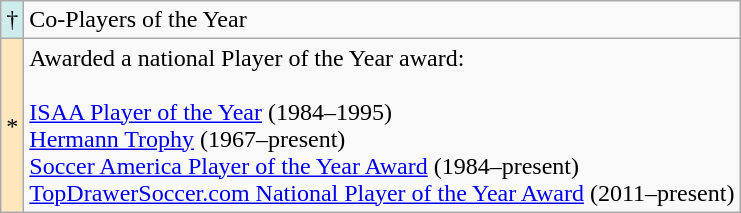<table class="wikitable">
<tr>
<td style="background-color:#CFECEC;">†</td>
<td>Co-Players of the Year</td>
</tr>
<tr>
<td style="background:#ffe6bd;">*</td>
<td>Awarded a national Player of the Year award: <br><br><a href='#'>ISAA Player of the Year</a> (1984–1995)<br><a href='#'>Hermann Trophy</a> (1967–present)<br> <a href='#'>Soccer America Player of the Year Award</a> (1984–present)<br> <a href='#'>TopDrawerSoccer.com National Player of the Year Award</a> (2011–present)</td>
</tr>
</table>
